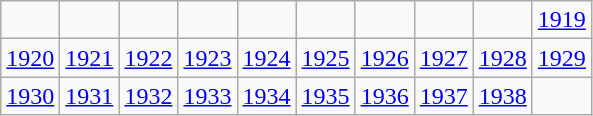<table class="wikitable">
<tr>
<td></td>
<td></td>
<td></td>
<td></td>
<td></td>
<td></td>
<td></td>
<td></td>
<td></td>
<td><a href='#'>1919</a></td>
</tr>
<tr>
<td><a href='#'>1920</a></td>
<td><a href='#'>1921</a></td>
<td><a href='#'>1922</a></td>
<td><a href='#'>1923</a></td>
<td><a href='#'>1924</a></td>
<td><a href='#'>1925</a></td>
<td><a href='#'>1926</a></td>
<td><a href='#'>1927</a></td>
<td><a href='#'>1928</a></td>
<td><a href='#'>1929</a></td>
</tr>
<tr>
<td><a href='#'>1930</a></td>
<td><a href='#'>1931</a></td>
<td><a href='#'>1932</a></td>
<td><a href='#'>1933</a></td>
<td><a href='#'>1934</a></td>
<td><a href='#'>1935</a></td>
<td><a href='#'>1936</a></td>
<td><a href='#'>1937</a></td>
<td><a href='#'>1938</a></td>
</tr>
</table>
